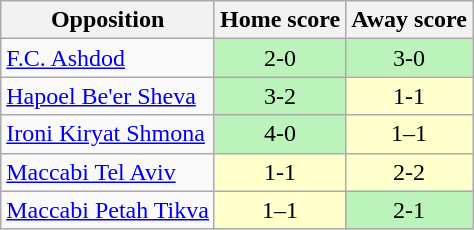<table class="wikitable" style="text-align: center;">
<tr>
<th>Opposition</th>
<th>Home score</th>
<th>Away score</th>
</tr>
<tr>
<td align=left><a href='#'>F.C. Ashdod</a></td>
<td bgcolor=#BBF3BB>2-0</td>
<td bgcolor=#BBF3BB>3-0</td>
</tr>
<tr>
<td align=left><a href='#'>Hapoel Be'er Sheva</a></td>
<td bgcolor=#BBF3BB>3-2</td>
<td bgcolor=#FFFFCC>1-1</td>
</tr>
<tr>
<td align=left><a href='#'>Ironi Kiryat Shmona</a></td>
<td bgcolor=#BBF3BB>4-0</td>
<td bgcolor=#FFFFCC>1–1</td>
</tr>
<tr>
<td align=left><a href='#'>Maccabi Tel Aviv</a></td>
<td bgcolor=#FFFFCC>1-1</td>
<td bgcolor=#FFFFCC>2-2</td>
</tr>
<tr>
<td align=left><a href='#'>Maccabi Petah Tikva</a></td>
<td bgcolor=#FFFFCC>1–1</td>
<td bgcolor=#BBF3BB>2-1</td>
</tr>
</table>
